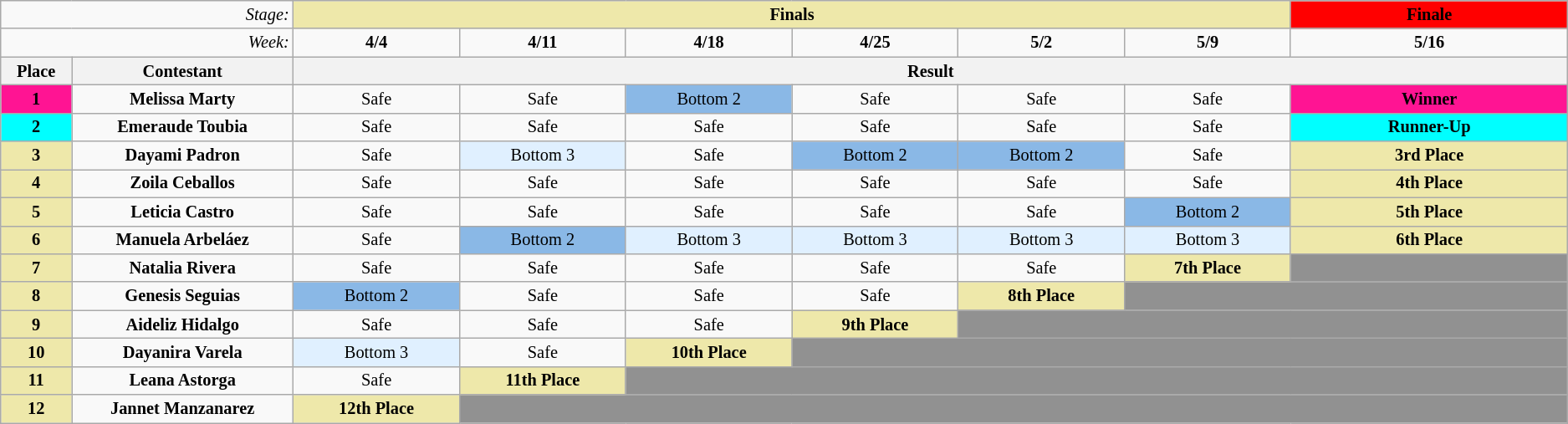<table class="wikitable" style="text-align:center;  font-size:85%">
<tr>
<td colspan="2" align="right"><em>Stage:</em></td>
<td colspan="6" bgcolor="palegoldenrod" align="center"><strong>Finals</strong></td>
<td colspan="1" bgcolor="red" align="center"><strong>Finale</strong></td>
</tr>
<tr>
<td colspan="2" align="right"><em>Week:</em></td>
<td align="center" width=6%><strong>4/4</strong></td>
<td align="center" width=6%><strong>4/11</strong></td>
<td align="center" width=6%><strong>4/18</strong></td>
<td align="center" width=6%><strong>4/25</strong></td>
<td align="center" width=6%><strong>5/2</strong></td>
<td align="center" width=6%><strong>5/9</strong></td>
<td align="center" width=6%><strong>5/16</strong></td>
</tr>
<tr>
<th width="2%">Place</th>
<th colspan="1" align="center">Contestant</th>
<th colspan="7" align="center">Result</th>
</tr>
<tr>
<td bgcolor="deeppink" align="center"><strong>1</strong></td>
<td width="8%"><strong>Melissa Marty</strong></td>
<td>Safe</td>
<td>Safe</td>
<td bgcolor="#8AB8E6">Bottom 2</td>
<td>Safe</td>
<td>Safe</td>
<td>Safe</td>
<td bgcolor="deeppink" align="center"><strong>Winner</strong></td>
</tr>
<tr>
<td bgcolor="cyan" align="center"><strong>2</strong></td>
<td><strong>Emeraude Toubia</strong></td>
<td>Safe</td>
<td>Safe</td>
<td>Safe</td>
<td>Safe</td>
<td>Safe</td>
<td>Safe</td>
<td bgcolor="cyan" width="10%"><strong> Runner-Up</strong></td>
</tr>
<tr>
<td bgcolor="palegoldenrod"><strong>3</strong></td>
<td><strong>Dayami Padron</strong></td>
<td>Safe</td>
<td bgcolor="#E0F0FF">Bottom 3</td>
<td>Safe</td>
<td bgcolor="#8AB8E6">Bottom 2</td>
<td bgcolor="#8AB8E6">Bottom 2</td>
<td>Safe</td>
<td bgcolor="palegoldenrod" width="10%"><strong>3rd Place </strong></td>
</tr>
<tr>
<td bgcolor="palegoldenrod" align="center"><strong>4</strong></td>
<td><strong>Zoila Ceballos</strong></td>
<td>Safe</td>
<td>Safe</td>
<td>Safe</td>
<td>Safe</td>
<td>Safe</td>
<td>Safe</td>
<td bgcolor="#EEE8AA" align="center"><strong>4th Place</strong></td>
</tr>
<tr>
<td bgcolor="palegoldenrod" align="center"><strong>5</strong></td>
<td><strong>Leticia Castro</strong></td>
<td>Safe</td>
<td>Safe</td>
<td>Safe</td>
<td>Safe</td>
<td>Safe</td>
<td bgcolor="#8AB8E6">Bottom 2</td>
<td bgcolor="#EEE8AA" align="center"><strong>5th Place</strong></td>
</tr>
<tr>
<td bgcolor="palegoldenrod" align="center"><strong>6</strong></td>
<td><strong>Manuela Arbeláez</strong></td>
<td>Safe</td>
<td bgcolor="#8AB8E6">Bottom 2</td>
<td bgcolor="#E0F0FF">Bottom 3</td>
<td bgcolor="#E0F0FF">Bottom 3</td>
<td bgcolor="#E0F0FF">Bottom 3</td>
<td bgcolor="#E0F0FF">Bottom 3</td>
<td bgcolor="#EEE8AA" align="center"><strong>6th Place</strong></td>
</tr>
<tr>
<td align="center" bgcolor="palegoldenrod"><strong>7</strong></td>
<td><strong>Natalia Rivera</strong></td>
<td>Safe</td>
<td>Safe</td>
<td>Safe</td>
<td>Safe</td>
<td>Safe</td>
<td bgcolor="#EEE8AA" align="center"><strong>7th Place</strong></td>
<td style="background:#919191" colspan="1"></td>
</tr>
<tr>
<td align="center" bgcolor="palegoldenrod"><strong>8</strong></td>
<td><strong>Genesis Seguias</strong></td>
<td bgcolor="#8AB8E6">Bottom 2</td>
<td>Safe</td>
<td>Safe</td>
<td>Safe</td>
<td bgcolor="#EEE8AA" align="center"><strong>8th Place</strong></td>
<td style="background:#919191" colspan="2"></td>
</tr>
<tr>
<td align="center" bgcolor="palegoldenrod"><strong>9</strong></td>
<td><strong>Aideliz Hidalgo</strong></td>
<td>Safe</td>
<td>Safe</td>
<td>Safe</td>
<td bgcolor="#EEE8AA" align="center"><strong>9th Place </strong></td>
<td style="background:#919191" colspan="3"></td>
</tr>
<tr>
<td align="center" bgcolor="palegoldenrod"><strong>10</strong></td>
<td><strong>Dayanira Varela</strong></td>
<td bgcolor="#E0F0FF">Bottom 3</td>
<td>Safe</td>
<td bgcolor="#EEE8AA" align="center"><strong>10th Place</strong></td>
<td style="background:#919191" colspan="4"></td>
</tr>
<tr>
<td align="center" bgcolor="palegoldenrod"><strong>11</strong></td>
<td><strong>Leana Astorga</strong></td>
<td>Safe</td>
<td bgcolor="#EEE8AA" align="center"><strong>11th Place</strong></td>
<td style="background:#919191" colspan="5"></td>
</tr>
<tr>
<td align="center" bgcolor="palegoldenrod"><strong>12</strong></td>
<td><strong>Jannet Manzanarez</strong></td>
<td bgcolor="#EEE8AA" align="center"><strong>12th Place</strong></td>
<td style="background:#919191" colspan="6"></td>
</tr>
</table>
